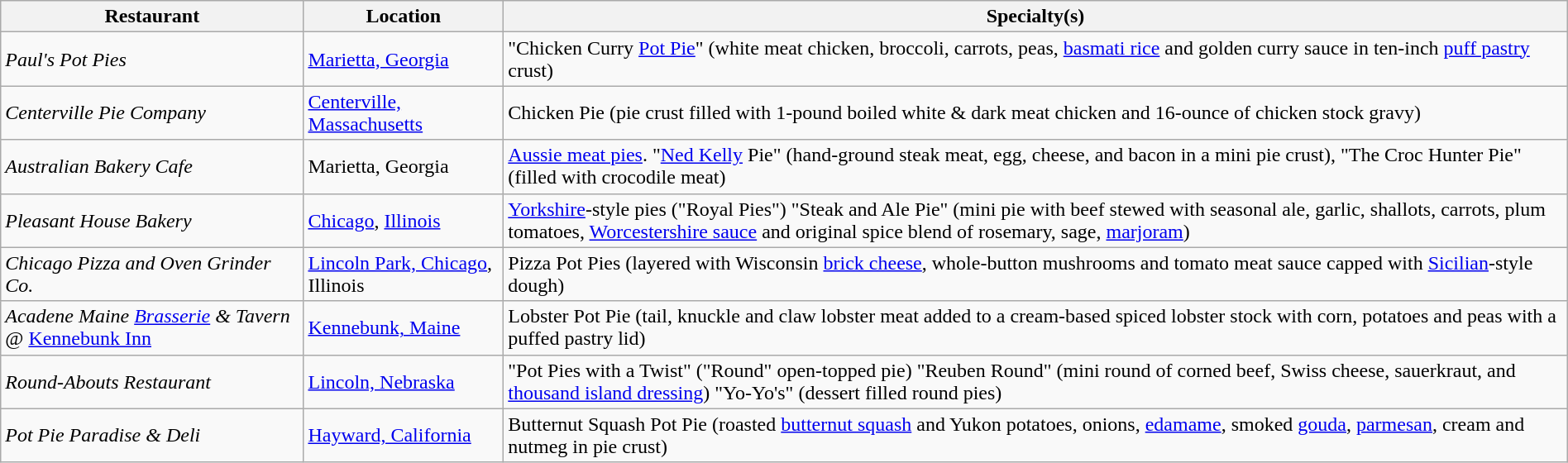<table class="wikitable" style="width:100%;">
<tr>
<th>Restaurant</th>
<th>Location</th>
<th>Specialty(s)</th>
</tr>
<tr>
<td><em>Paul's Pot Pies</em></td>
<td><a href='#'>Marietta, Georgia</a></td>
<td>"Chicken Curry <a href='#'>Pot Pie</a>" (white meat chicken, broccoli, carrots, peas, <a href='#'>basmati rice</a> and golden curry sauce in ten-inch <a href='#'>puff pastry</a> crust)</td>
</tr>
<tr>
<td><em>Centerville Pie Company</em></td>
<td><a href='#'>Centerville, Massachusetts</a></td>
<td>Chicken Pie (pie crust filled with 1-pound boiled white & dark meat chicken and 16-ounce of chicken stock gravy)</td>
</tr>
<tr>
<td><em>Australian Bakery Cafe</em></td>
<td>Marietta, Georgia</td>
<td><a href='#'>Aussie meat pies</a>. "<a href='#'>Ned Kelly</a> Pie" (hand-ground steak meat, egg, cheese, and bacon in a mini pie crust), "The Croc Hunter Pie" (filled with crocodile meat)</td>
</tr>
<tr>
<td><em>Pleasant House Bakery</em></td>
<td><a href='#'>Chicago</a>, <a href='#'>Illinois</a></td>
<td><a href='#'>Yorkshire</a>-style pies ("Royal Pies") "Steak and Ale Pie" (mini pie with beef stewed with seasonal ale, garlic, shallots, carrots, plum tomatoes, <a href='#'>Worcestershire sauce</a> and original spice blend of rosemary, sage, <a href='#'>marjoram</a>)</td>
</tr>
<tr>
<td><em>Chicago Pizza and Oven Grinder Co.</em></td>
<td><a href='#'>Lincoln Park, Chicago</a>, Illinois</td>
<td>Pizza Pot Pies (layered with Wisconsin <a href='#'>brick cheese</a>, whole-button mushrooms and tomato meat sauce capped with <a href='#'>Sicilian</a>-style dough)</td>
</tr>
<tr>
<td><em>Acadene Maine <a href='#'>Brasserie</a> & Tavern</em> @ <a href='#'>Kennebunk Inn</a></td>
<td><a href='#'>Kennebunk, Maine</a></td>
<td>Lobster Pot Pie (tail, knuckle and claw lobster meat added to a cream-based spiced lobster stock with corn, potatoes and peas with a puffed pastry lid)</td>
</tr>
<tr>
<td><em>Round-Abouts Restaurant</em></td>
<td><a href='#'>Lincoln, Nebraska</a></td>
<td>"Pot Pies with a Twist" ("Round" open-topped pie) "Reuben Round" (mini round of corned beef, Swiss cheese, sauerkraut, and <a href='#'>thousand island dressing</a>) "Yo-Yo's" (dessert filled round pies)</td>
</tr>
<tr>
<td><em>Pot Pie Paradise & Deli</em></td>
<td><a href='#'>Hayward, California</a></td>
<td>Butternut Squash Pot Pie (roasted <a href='#'>butternut squash</a> and Yukon potatoes, onions, <a href='#'>edamame</a>, smoked <a href='#'>gouda</a>, <a href='#'>parmesan</a>, cream and nutmeg in pie crust)</td>
</tr>
</table>
